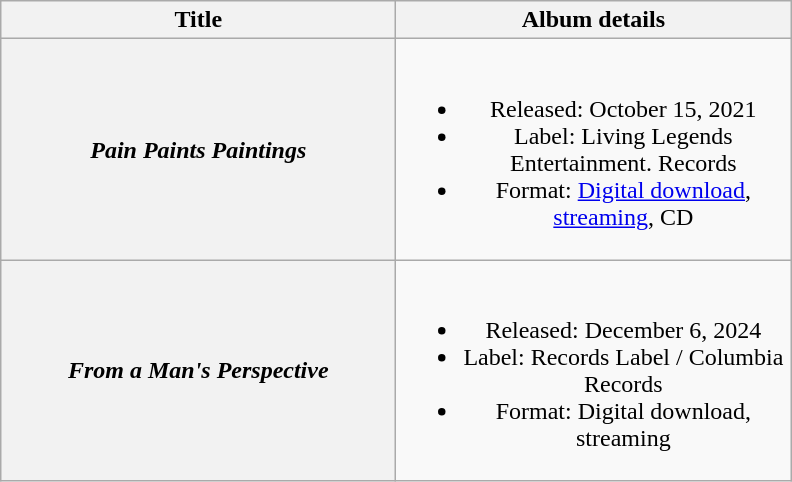<table class="wikitable plainrowheaders" style="text-align:center;">
<tr>
<th scope="col" style="width:16em;">Title</th>
<th scope="col" style="width:16em;">Album details</th>
</tr>
<tr>
<th scope="row"><em>Pain Paints Paintings</em></th>
<td><br><ul><li>Released: October 15, 2021</li><li>Label: Living Legends Entertainment. Records</li><li>Format: <a href='#'>Digital download</a>, <a href='#'>streaming</a>, CD</li></ul></td>
</tr>
<tr>
<th scope="row"><em>From a Man's Perspective</em></th>
<td><br><ul><li>Released: December 6, 2024</li><li>Label: Records Label / Columbia Records</li><li>Format: Digital download, streaming</li></ul></td>
</tr>
</table>
